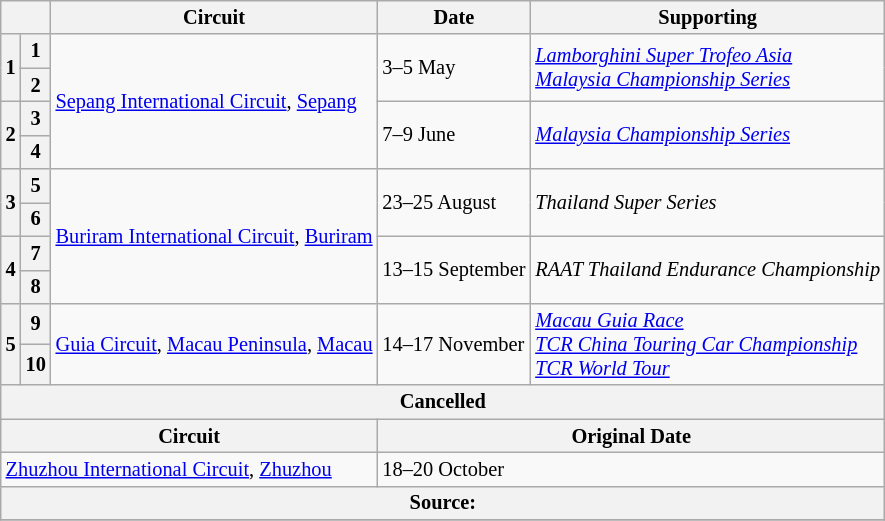<table class="wikitable" style="font-size: 85%;">
<tr>
<th colspan="2"></th>
<th>Circuit</th>
<th>Date</th>
<th>Supporting</th>
</tr>
<tr>
<th rowspan="2">1</th>
<th>1</th>
<td rowspan="4"> <a href='#'>Sepang International Circuit</a>, <a href='#'>Sepang</a></td>
<td rowspan="2">3–5 May</td>
<td rowspan="2"><em><a href='#'>Lamborghini Super Trofeo Asia</a><br><a href='#'>Malaysia Championship Series</a></em></td>
</tr>
<tr>
<th>2</th>
</tr>
<tr>
<th rowspan="2">2</th>
<th>3</th>
<td rowspan="2">7–9 June</td>
<td rowspan="2"><em><a href='#'>Malaysia Championship Series</a></em></td>
</tr>
<tr>
<th>4</th>
</tr>
<tr>
<th rowspan="2">3</th>
<th>5</th>
<td rowspan="4"> <a href='#'>Buriram International Circuit</a>, <a href='#'>Buriram</a></td>
<td rowspan="2">23–25 August</td>
<td rowspan="2"><em>Thailand Super Series</em></td>
</tr>
<tr>
<th>6</th>
</tr>
<tr>
<th rowspan="2">4</th>
<th>7</th>
<td rowspan="2">13–15 September</td>
<td rowspan="2"><em>RAAT Thailand Endurance Championship</em></td>
</tr>
<tr>
<th>8</th>
</tr>
<tr>
<th rowspan="2">5</th>
<th>9</th>
<td rowspan="2"> <a href='#'>Guia Circuit</a>, <a href='#'>Macau Peninsula</a>, <a href='#'>Macau</a></td>
<td rowspan="2">14–17 November</td>
<td rowspan="2"><em><a href='#'>Macau Guia Race</a></em><br><em><a href='#'>TCR China Touring Car Championship</a></em><br><em><a href='#'>TCR World Tour</a></em></td>
</tr>
<tr>
<th>10</th>
</tr>
<tr>
<th colspan=5>Cancelled</th>
</tr>
<tr>
<th colspan=3>Circuit</th>
<th colspan=2>Original Date</th>
</tr>
<tr>
<td colspan=3> <a href='#'>Zhuzhou International Circuit</a>, <a href='#'>Zhuzhou</a></td>
<td colspan=2>18–20 October</td>
</tr>
<tr>
<th colspan="5">Source:</th>
</tr>
<tr>
</tr>
</table>
